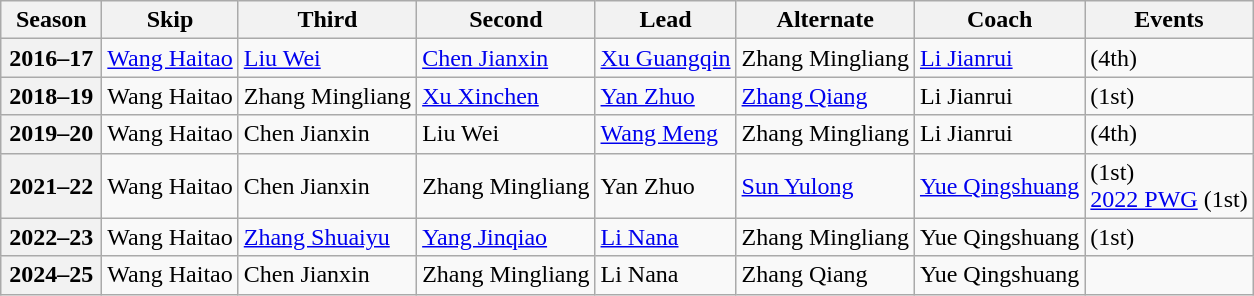<table class="wikitable">
<tr>
<th scope="col" width=60>Season</th>
<th scope="col">Skip</th>
<th scope="col">Third</th>
<th scope="col">Second</th>
<th scope="col">Lead</th>
<th scope="col">Alternate</th>
<th scope="col">Coach</th>
<th scope="col">Events</th>
</tr>
<tr>
<th scope="row">2016–17</th>
<td><a href='#'>Wang Haitao</a></td>
<td><a href='#'>Liu Wei</a></td>
<td><a href='#'>Chen Jianxin</a></td>
<td><a href='#'>Xu Guangqin</a></td>
<td>Zhang Mingliang</td>
<td><a href='#'>Li Jianrui</a></td>
<td> (4th)</td>
</tr>
<tr>
<th scope="row">2018–19</th>
<td>Wang Haitao</td>
<td>Zhang Mingliang</td>
<td><a href='#'>Xu Xinchen</a></td>
<td><a href='#'>Yan Zhuo</a></td>
<td><a href='#'>Zhang Qiang</a></td>
<td>Li Jianrui</td>
<td> (1st) </td>
</tr>
<tr>
<th scope="row">2019–20</th>
<td>Wang Haitao</td>
<td>Chen Jianxin</td>
<td>Liu Wei</td>
<td><a href='#'>Wang Meng</a></td>
<td>Zhang Mingliang</td>
<td>Li Jianrui</td>
<td> (4th)</td>
</tr>
<tr>
<th scope="row">2021–22</th>
<td>Wang Haitao</td>
<td>Chen Jianxin</td>
<td>Zhang Mingliang</td>
<td>Yan Zhuo</td>
<td><a href='#'>Sun Yulong</a></td>
<td><a href='#'>Yue Qingshuang</a></td>
<td> (1st) <br><a href='#'>2022 PWG</a> (1st) </td>
</tr>
<tr>
<th scope="row">2022–23</th>
<td>Wang Haitao</td>
<td><a href='#'>Zhang Shuaiyu</a></td>
<td><a href='#'>Yang Jinqiao</a></td>
<td><a href='#'>Li Nana</a></td>
<td>Zhang Mingliang</td>
<td>Yue Qingshuang</td>
<td> (1st) </td>
</tr>
<tr>
<th scope="row">2024–25</th>
<td>Wang Haitao</td>
<td>Chen Jianxin</td>
<td>Zhang Mingliang</td>
<td>Li Nana</td>
<td>Zhang Qiang</td>
<td>Yue Qingshuang</td>
<td> </td>
</tr>
</table>
